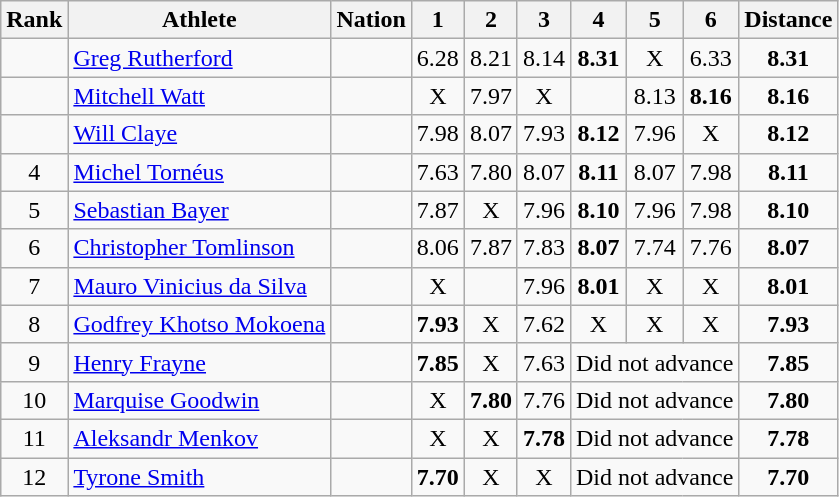<table class="wikitable sortable" style="text-align:center">
<tr>
<th>Rank</th>
<th>Athlete</th>
<th>Nation</th>
<th>1</th>
<th>2</th>
<th>3</th>
<th>4</th>
<th>5</th>
<th>6</th>
<th>Distance</th>
</tr>
<tr>
<td></td>
<td align=left><a href='#'>Greg Rutherford</a></td>
<td align=left></td>
<td>6.28</td>
<td>8.21</td>
<td>8.14</td>
<td><strong>8.31</strong></td>
<td data-sort-value=1.00>X</td>
<td>6.33</td>
<td><strong>8.31</strong></td>
</tr>
<tr>
<td></td>
<td align=left><a href='#'>Mitchell Watt</a></td>
<td align=left></td>
<td data-sort-value=1.00>X</td>
<td>7.97</td>
<td data-sort-value=1.00>X</td>
<td></td>
<td>8.13</td>
<td><strong>8.16</strong></td>
<td><strong>8.16</strong></td>
</tr>
<tr>
<td></td>
<td align=left><a href='#'>Will Claye</a></td>
<td align=left></td>
<td>7.98</td>
<td>8.07</td>
<td>7.93</td>
<td><strong>8.12</strong></td>
<td>7.96</td>
<td data-sort-value=1.00>X</td>
<td><strong>8.12</strong></td>
</tr>
<tr>
<td>4</td>
<td align=left><a href='#'>Michel Tornéus</a></td>
<td align=left></td>
<td>7.63</td>
<td>7.80</td>
<td>8.07</td>
<td><strong>8.11</strong></td>
<td>8.07</td>
<td>7.98</td>
<td><strong>8.11</strong></td>
</tr>
<tr>
<td>5</td>
<td align=left><a href='#'>Sebastian Bayer</a></td>
<td align=left></td>
<td>7.87</td>
<td data-sort-value=1.00>X</td>
<td>7.96</td>
<td><strong>8.10</strong></td>
<td>7.96</td>
<td>7.98</td>
<td><strong>8.10</strong></td>
</tr>
<tr>
<td>6</td>
<td align=left><a href='#'>Christopher Tomlinson</a></td>
<td align=left></td>
<td>8.06</td>
<td>7.87</td>
<td>7.83</td>
<td><strong>8.07</strong></td>
<td>7.74</td>
<td>7.76</td>
<td><strong>8.07</strong></td>
</tr>
<tr>
<td>7</td>
<td align=left><a href='#'>Mauro Vinicius da Silva</a></td>
<td align=left></td>
<td data-sort-value=1.00>X</td>
<td></td>
<td>7.96</td>
<td><strong>8.01</strong></td>
<td data-sort-value=1.00>X</td>
<td data-sort-value=1.00>X</td>
<td><strong>8.01</strong></td>
</tr>
<tr x>
<td>8</td>
<td align=left><a href='#'>Godfrey Khotso Mokoena</a></td>
<td align=left></td>
<td><strong>7.93</strong></td>
<td data-sort-value=1.00>X</td>
<td>7.62</td>
<td data-sort-value=1.00>X</td>
<td data-sort-value=1.00>X</td>
<td data-sort-value=1.00>X</td>
<td><strong>7.93</strong></td>
</tr>
<tr>
<td>9</td>
<td align=left><a href='#'>Henry Frayne</a></td>
<td align=left></td>
<td><strong>7.85</strong></td>
<td data-sort-value=1.00>X</td>
<td>7.63</td>
<td colspan=3 data-sort-value=0.00>Did not advance</td>
<td><strong>7.85</strong></td>
</tr>
<tr>
<td>10</td>
<td align=left><a href='#'>Marquise Goodwin</a></td>
<td align=left></td>
<td data-sort-value=1.00>X</td>
<td><strong>7.80</strong></td>
<td>7.76</td>
<td colspan=3 data-sort-value=0.00>Did not advance</td>
<td><strong>7.80</strong></td>
</tr>
<tr>
<td>11</td>
<td align=left><a href='#'>Aleksandr Menkov</a></td>
<td align=left></td>
<td data-sort-value=1.00>X</td>
<td data-sort-value=1.00>X</td>
<td><strong>7.78</strong></td>
<td colspan=3 data-sort-value=0.00>Did not advance</td>
<td><strong>7.78</strong></td>
</tr>
<tr>
<td>12</td>
<td align=left><a href='#'>Tyrone Smith</a></td>
<td align=left></td>
<td><strong>7.70</strong></td>
<td data-sort-value=1.00>X</td>
<td data-sort-value=1.00>X</td>
<td colspan=3 data-sort-value=0.00>Did not advance</td>
<td><strong>7.70</strong></td>
</tr>
</table>
